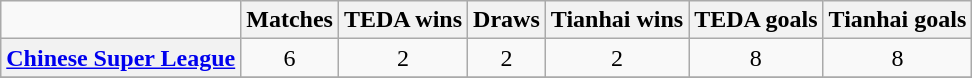<table class="wikitable" style="text-align: center;">
<tr>
<td></td>
<th>Matches</th>
<th>TEDA wins</th>
<th>Draws</th>
<th>Tianhai wins</th>
<th>TEDA goals</th>
<th>Tianhai goals</th>
</tr>
<tr>
<th><a href='#'>Chinese Super League</a></th>
<td>6</td>
<td>2</td>
<td>2</td>
<td>2</td>
<td>8</td>
<td>8</td>
</tr>
<tr>
</tr>
</table>
